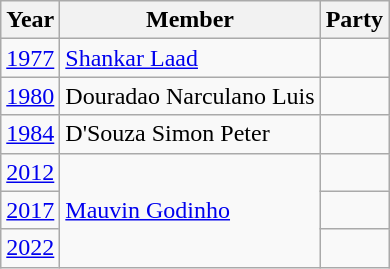<table class="wikitable sortable">
<tr>
<th>Year</th>
<th>Member</th>
<th colspan="2">Party</th>
</tr>
<tr>
<td><a href='#'>1977</a></td>
<td><a href='#'>Shankar Laad</a></td>
<td></td>
</tr>
<tr>
<td><a href='#'>1980</a></td>
<td>Douradao Narculano Luis</td>
<td></td>
</tr>
<tr>
<td><a href='#'>1984</a></td>
<td>D'Souza Simon Peter</td>
<td></td>
</tr>
<tr>
<td><a href='#'>2012</a></td>
<td rowspan=3><a href='#'>Mauvin Godinho</a></td>
</tr>
<tr>
<td><a href='#'>2017</a></td>
<td></td>
</tr>
<tr>
<td><a href='#'>2022</a></td>
</tr>
</table>
